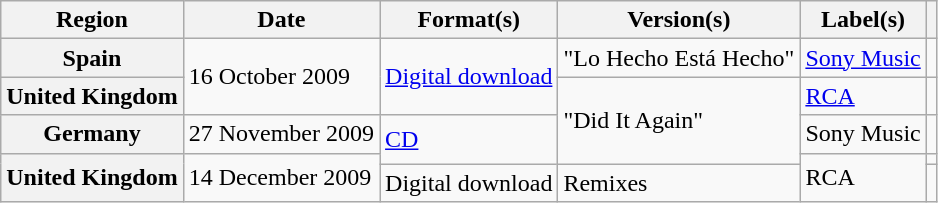<table class="wikitable plainrowheaders">
<tr>
<th scope="col">Region</th>
<th scope="col">Date</th>
<th scope="col">Format(s)</th>
<th scope="col">Version(s)</th>
<th scope="col">Label(s)</th>
<th scope="col"></th>
</tr>
<tr>
<th scope="row">Spain</th>
<td rowspan="2">16 October 2009</td>
<td rowspan="2"><a href='#'>Digital download</a></td>
<td>"Lo Hecho Está Hecho"</td>
<td><a href='#'>Sony Music</a></td>
<td></td>
</tr>
<tr>
<th scope="row">United Kingdom</th>
<td rowspan="3">"Did It Again"</td>
<td><a href='#'>RCA</a></td>
<td></td>
</tr>
<tr>
<th scope="row">Germany</th>
<td>27 November 2009</td>
<td rowspan="2"><a href='#'>CD</a></td>
<td>Sony Music</td>
<td></td>
</tr>
<tr>
<th scope="row" rowspan="2">United Kingdom</th>
<td rowspan="2">14 December 2009</td>
<td rowspan="2">RCA</td>
<td></td>
</tr>
<tr>
<td>Digital download </td>
<td>Remixes</td>
<td></td>
</tr>
</table>
